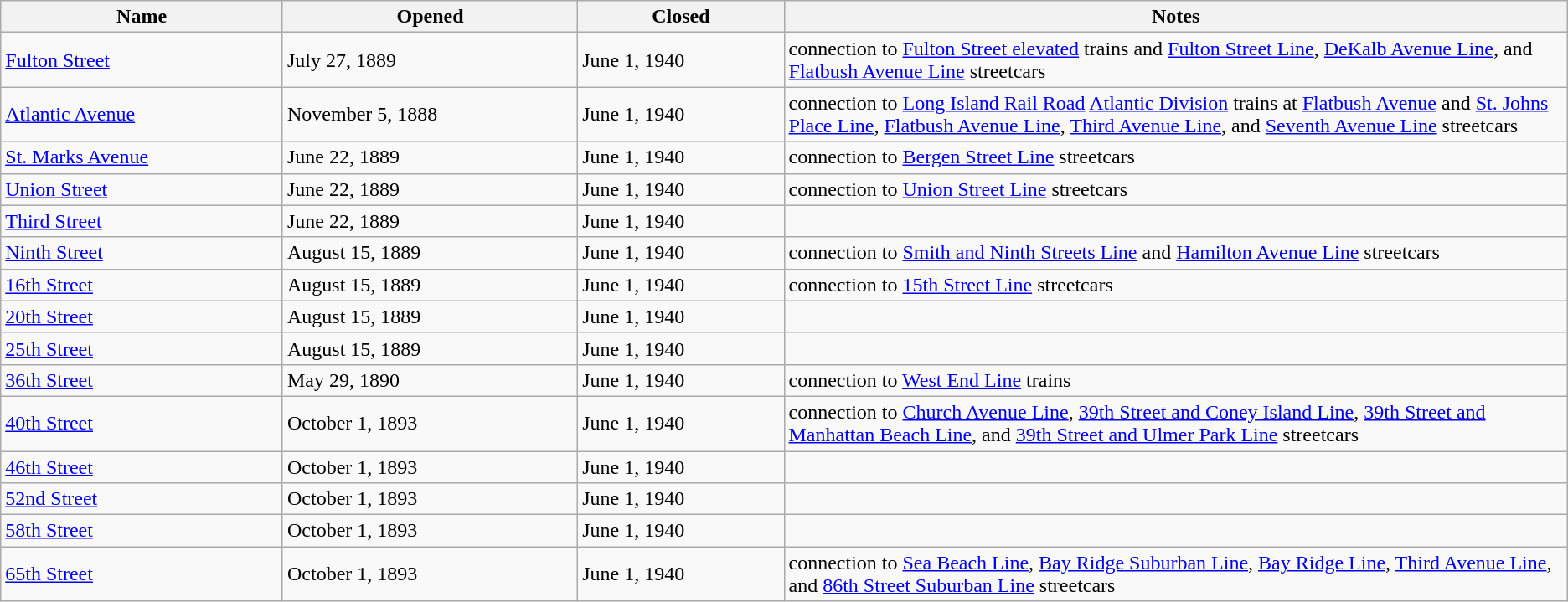<table class=wikitable>
<tr>
<th>Name</th>
<th>Opened</th>
<th>Closed</th>
<th width=50%>Notes</th>
</tr>
<tr>
<td><a href='#'>Fulton Street</a></td>
<td>July 27, 1889</td>
<td>June 1, 1940</td>
<td>connection to <a href='#'>Fulton Street elevated</a> trains and <a href='#'>Fulton Street Line</a>, <a href='#'>DeKalb Avenue Line</a>, and <a href='#'>Flatbush Avenue Line</a> streetcars</td>
</tr>
<tr>
<td><a href='#'>Atlantic Avenue</a></td>
<td>November 5, 1888</td>
<td>June 1, 1940</td>
<td>connection to <a href='#'>Long Island Rail Road</a> <a href='#'>Atlantic Division</a> trains at <a href='#'>Flatbush Avenue</a> and <a href='#'>St. Johns Place Line</a>, <a href='#'>Flatbush Avenue Line</a>, <a href='#'>Third Avenue Line</a>, and <a href='#'>Seventh Avenue Line</a> streetcars</td>
</tr>
<tr>
<td nowrap><a href='#'>St. Marks Avenue</a></td>
<td>June 22, 1889</td>
<td>June 1, 1940</td>
<td>connection to <a href='#'>Bergen Street Line</a> streetcars</td>
</tr>
<tr>
<td><a href='#'>Union Street</a></td>
<td>June 22, 1889</td>
<td>June 1, 1940</td>
<td>connection to <a href='#'>Union Street Line</a> streetcars</td>
</tr>
<tr>
<td><a href='#'>Third Street</a></td>
<td>June 22, 1889</td>
<td>June 1, 1940</td>
<td></td>
</tr>
<tr>
<td><a href='#'>Ninth Street</a></td>
<td nowrap>August 15, 1889</td>
<td>June 1, 1940</td>
<td>connection to <a href='#'>Smith and Ninth Streets Line</a> and <a href='#'>Hamilton Avenue Line</a> streetcars</td>
</tr>
<tr>
<td><a href='#'>16th Street</a></td>
<td>August 15, 1889</td>
<td>June 1, 1940</td>
<td>connection to <a href='#'>15th Street Line</a> streetcars</td>
</tr>
<tr>
<td><a href='#'>20th Street</a></td>
<td>August 15, 1889</td>
<td>June 1, 1940</td>
<td></td>
</tr>
<tr>
<td><a href='#'>25th Street</a></td>
<td>August 15, 1889</td>
<td>June 1, 1940</td>
<td></td>
</tr>
<tr>
<td><a href='#'>36th Street</a></td>
<td>May 29, 1890</td>
<td>June 1, 1940</td>
<td>connection to <a href='#'>West End Line</a> trains</td>
</tr>
<tr>
<td><a href='#'>40th Street</a></td>
<td>October 1, 1893</td>
<td>June 1, 1940</td>
<td>connection to <a href='#'>Church Avenue Line</a>, <a href='#'>39th Street and Coney Island Line</a>, <a href='#'>39th Street and Manhattan Beach Line</a>, and <a href='#'>39th Street and Ulmer Park Line</a> streetcars</td>
</tr>
<tr>
<td><a href='#'>46th Street</a></td>
<td>October 1, 1893</td>
<td>June 1, 1940</td>
<td></td>
</tr>
<tr>
<td><a href='#'>52nd Street</a></td>
<td>October 1, 1893</td>
<td>June 1, 1940</td>
<td></td>
</tr>
<tr>
<td><a href='#'>58th Street</a></td>
<td>October 1, 1893</td>
<td>June 1, 1940</td>
<td></td>
</tr>
<tr>
<td><a href='#'>65th Street</a></td>
<td>October 1, 1893</td>
<td>June 1, 1940</td>
<td>connection to <a href='#'>Sea Beach Line</a>, <a href='#'>Bay Ridge Suburban Line</a>, <a href='#'>Bay Ridge Line</a>, <a href='#'>Third Avenue Line</a>, and <a href='#'>86th Street Suburban Line</a> streetcars</td>
</tr>
</table>
